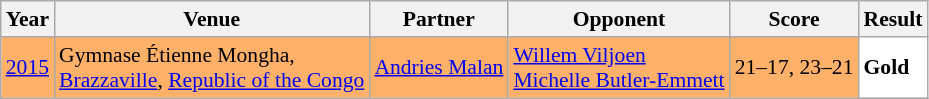<table class="sortable wikitable" style="font-size: 90%;">
<tr>
<th>Year</th>
<th>Venue</th>
<th>Partner</th>
<th>Opponent</th>
<th>Score</th>
<th>Result</th>
</tr>
<tr style="background:#FFB069">
<td align="center"><a href='#'>2015</a></td>
<td align="left">Gymnase Étienne Mongha,<br><a href='#'>Brazzaville</a>, <a href='#'>Republic of the Congo</a></td>
<td align="left"> <a href='#'>Andries Malan</a></td>
<td align="left"> <a href='#'>Willem Viljoen</a> <br>  <a href='#'>Michelle Butler-Emmett</a></td>
<td align="left">21–17, 23–21</td>
<td style="text-align:left; background:white"> <strong>Gold</strong></td>
</tr>
</table>
